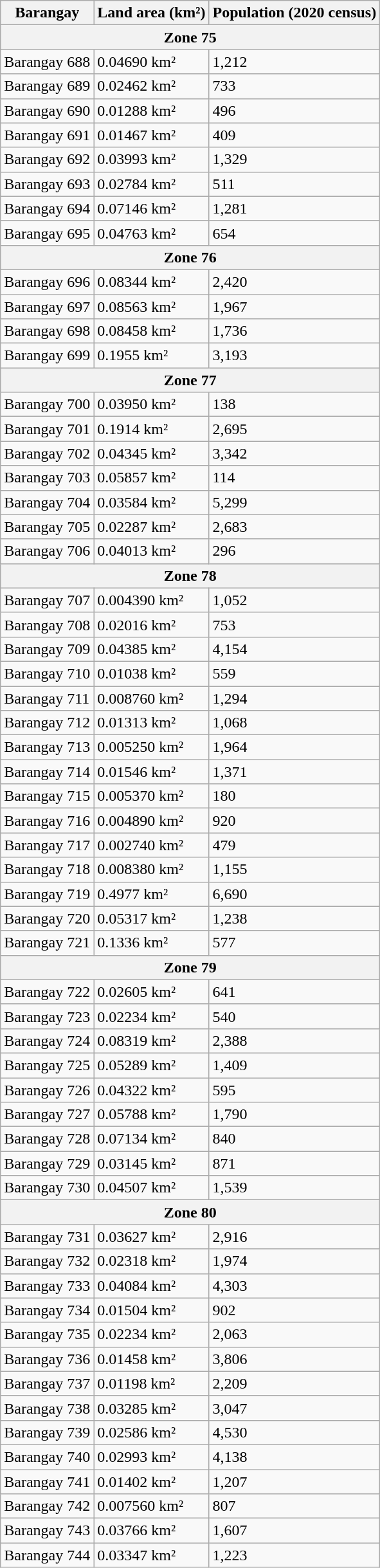<table class="wikitable">
<tr>
<th>Barangay</th>
<th>Land area (km²)</th>
<th>Population (2020 census)</th>
</tr>
<tr>
<th colspan=3>Zone 75</th>
</tr>
<tr>
<td>Barangay 688</td>
<td>0.04690 km²</td>
<td>1,212</td>
</tr>
<tr>
<td>Barangay 689</td>
<td>0.02462 km²</td>
<td>733</td>
</tr>
<tr>
<td>Barangay 690</td>
<td>0.01288 km²</td>
<td>496</td>
</tr>
<tr>
<td>Barangay 691</td>
<td>0.01467 km²</td>
<td>409</td>
</tr>
<tr>
<td>Barangay 692</td>
<td>0.03993 km²</td>
<td>1,329</td>
</tr>
<tr>
<td>Barangay 693</td>
<td>0.02784 km²</td>
<td>511</td>
</tr>
<tr>
<td>Barangay 694</td>
<td>0.07146 km²</td>
<td>1,281</td>
</tr>
<tr>
<td>Barangay 695</td>
<td>0.04763 km²</td>
<td>654</td>
</tr>
<tr>
<th colspan=3>Zone 76</th>
</tr>
<tr>
<td>Barangay 696</td>
<td>0.08344 km²</td>
<td>2,420</td>
</tr>
<tr>
<td>Barangay 697</td>
<td>0.08563 km²</td>
<td>1,967</td>
</tr>
<tr>
<td>Barangay 698</td>
<td>0.08458 km²</td>
<td>1,736</td>
</tr>
<tr>
<td>Barangay 699</td>
<td>0.1955 km²</td>
<td>3,193</td>
</tr>
<tr>
<th colspan=3>Zone 77</th>
</tr>
<tr>
<td>Barangay 700</td>
<td>0.03950 km²</td>
<td>138</td>
</tr>
<tr>
<td>Barangay 701</td>
<td>0.1914 km²</td>
<td>2,695</td>
</tr>
<tr>
<td>Barangay 702</td>
<td>0.04345 km²</td>
<td>3,342</td>
</tr>
<tr>
<td>Barangay 703</td>
<td>0.05857 km²</td>
<td>114</td>
</tr>
<tr>
<td>Barangay 704</td>
<td>0.03584 km²</td>
<td>5,299</td>
</tr>
<tr>
<td>Barangay 705</td>
<td>0.02287 km²</td>
<td>2,683</td>
</tr>
<tr>
<td>Barangay 706</td>
<td>0.04013 km²</td>
<td>296</td>
</tr>
<tr>
<th colspan=3>Zone 78</th>
</tr>
<tr>
<td>Barangay 707</td>
<td>0.004390 km²</td>
<td>1,052</td>
</tr>
<tr>
<td>Barangay 708</td>
<td>0.02016 km²</td>
<td>753</td>
</tr>
<tr>
<td>Barangay 709</td>
<td>0.04385 km²</td>
<td>4,154</td>
</tr>
<tr>
<td>Barangay 710</td>
<td>0.01038 km²</td>
<td>559</td>
</tr>
<tr>
<td>Barangay 711</td>
<td>0.008760 km²</td>
<td>1,294</td>
</tr>
<tr>
<td>Barangay 712</td>
<td>0.01313 km²</td>
<td>1,068</td>
</tr>
<tr>
<td>Barangay 713</td>
<td>0.005250 km²</td>
<td>1,964</td>
</tr>
<tr>
<td>Barangay 714</td>
<td>0.01546 km²</td>
<td>1,371</td>
</tr>
<tr>
<td>Barangay 715</td>
<td>0.005370 km²</td>
<td>180</td>
</tr>
<tr>
<td>Barangay 716</td>
<td>0.004890 km²</td>
<td>920</td>
</tr>
<tr>
<td>Barangay 717</td>
<td>0.002740 km²</td>
<td>479</td>
</tr>
<tr>
<td>Barangay 718</td>
<td>0.008380 km²</td>
<td>1,155</td>
</tr>
<tr>
<td>Barangay 719</td>
<td>0.4977 km²</td>
<td>6,690</td>
</tr>
<tr>
<td>Barangay 720</td>
<td>0.05317 km²</td>
<td>1,238</td>
</tr>
<tr>
<td>Barangay 721</td>
<td>0.1336 km²</td>
<td>577</td>
</tr>
<tr>
<th colspan=3>Zone 79</th>
</tr>
<tr>
<td>Barangay 722</td>
<td>0.02605 km²</td>
<td>641</td>
</tr>
<tr>
<td>Barangay 723</td>
<td>0.02234 km²</td>
<td>540</td>
</tr>
<tr>
<td>Barangay 724</td>
<td>0.08319 km²</td>
<td>2,388</td>
</tr>
<tr>
<td>Barangay 725</td>
<td>0.05289 km²</td>
<td>1,409</td>
</tr>
<tr>
<td>Barangay 726</td>
<td>0.04322 km²</td>
<td>595</td>
</tr>
<tr>
<td>Barangay 727</td>
<td>0.05788 km²</td>
<td>1,790</td>
</tr>
<tr>
<td>Barangay 728</td>
<td>0.07134 km²</td>
<td>840</td>
</tr>
<tr>
<td>Barangay 729</td>
<td>0.03145 km²</td>
<td>871</td>
</tr>
<tr>
<td>Barangay 730</td>
<td>0.04507 km²</td>
<td>1,539</td>
</tr>
<tr>
<th colspan=3>Zone 80</th>
</tr>
<tr>
<td>Barangay 731</td>
<td>0.03627 km²</td>
<td>2,916</td>
</tr>
<tr>
<td>Barangay 732</td>
<td>0.02318 km²</td>
<td>1,974</td>
</tr>
<tr>
<td>Barangay 733</td>
<td>0.04084 km²</td>
<td>4,303</td>
</tr>
<tr>
<td>Barangay 734</td>
<td>0.01504 km²</td>
<td>902</td>
</tr>
<tr>
<td>Barangay 735</td>
<td>0.02234 km²</td>
<td>2,063</td>
</tr>
<tr>
<td>Barangay 736</td>
<td>0.01458 km²</td>
<td>3,806</td>
</tr>
<tr>
<td>Barangay 737</td>
<td>0.01198 km²</td>
<td>2,209</td>
</tr>
<tr>
<td>Barangay 738</td>
<td>0.03285 km²</td>
<td>3,047</td>
</tr>
<tr>
<td>Barangay 739</td>
<td>0.02586 km²</td>
<td>4,530</td>
</tr>
<tr>
<td>Barangay 740</td>
<td>0.02993 km²</td>
<td>4,138</td>
</tr>
<tr>
<td>Barangay 741</td>
<td>0.01402 km²</td>
<td>1,207</td>
</tr>
<tr>
<td>Barangay 742</td>
<td>0.007560 km²</td>
<td>807</td>
</tr>
<tr>
<td>Barangay 743</td>
<td>0.03766 km²</td>
<td>1,607</td>
</tr>
<tr>
<td>Barangay 744</td>
<td>0.03347 km²</td>
<td>1,223</td>
</tr>
</table>
